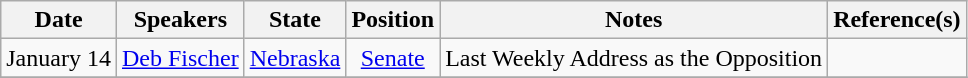<table class="wikitable">
<tr>
<th style="text-align: center;">Date</th>
<th style="text-align: center;">Speakers</th>
<th style="text-align: center;">State</th>
<th style="text-align: center;">Position</th>
<th style="text-align: center;">Notes</th>
<th style="text-align: center;">Reference(s)</th>
</tr>
<tr>
<td>January 14</td>
<td style="text-align: center;"><a href='#'>Deb Fischer</a></td>
<td style="text-align: center;"><a href='#'>Nebraska</a></td>
<td style="text-align: center;"><a href='#'>Senate</a></td>
<td style="text-align: center;">Last Weekly Address as the Opposition</td>
<td style="text-align: center;"></td>
</tr>
<tr>
</tr>
</table>
